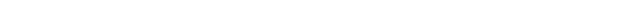<table style="width:66%; text-align:center;">
<tr style="color:white;">
<td style="background:"><strong>45</strong></td>
<td style="background:"><strong>3</strong></td>
</tr>
</table>
